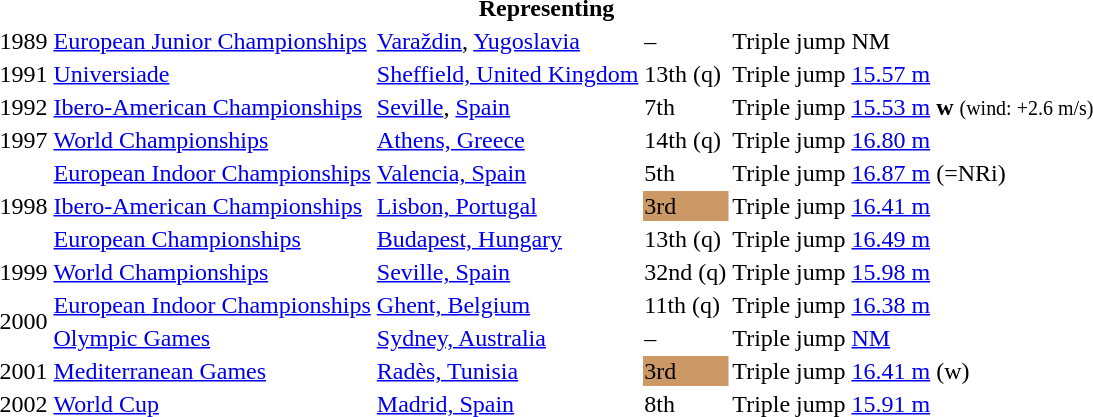<table>
<tr>
<th colspan="6">Representing </th>
</tr>
<tr>
<td>1989</td>
<td><a href='#'>European Junior Championships</a></td>
<td><a href='#'>Varaždin</a>, <a href='#'>Yugoslavia</a></td>
<td>–</td>
<td>Triple jump</td>
<td>NM</td>
</tr>
<tr>
<td>1991</td>
<td><a href='#'>Universiade</a></td>
<td><a href='#'>Sheffield, United Kingdom</a></td>
<td>13th (q)</td>
<td>Triple jump</td>
<td><a href='#'>15.57 m</a></td>
</tr>
<tr>
<td>1992</td>
<td><a href='#'>Ibero-American Championships</a></td>
<td><a href='#'>Seville</a>, <a href='#'>Spain</a></td>
<td>7th</td>
<td>Triple jump</td>
<td><a href='#'>15.53 m</a> <strong>w</strong> <small>(wind: +2.6 m/s)</small></td>
</tr>
<tr>
<td>1997</td>
<td><a href='#'>World Championships</a></td>
<td><a href='#'>Athens, Greece</a></td>
<td>14th (q)</td>
<td>Triple jump</td>
<td><a href='#'>16.80 m</a></td>
</tr>
<tr>
<td rowspan=3>1998</td>
<td><a href='#'>European Indoor Championships</a></td>
<td><a href='#'>Valencia, Spain</a></td>
<td>5th</td>
<td>Triple jump</td>
<td><a href='#'>16.87 m</a> (=NRi)</td>
</tr>
<tr>
<td><a href='#'>Ibero-American Championships</a></td>
<td><a href='#'>Lisbon, Portugal</a></td>
<td bgcolor="cc9966">3rd</td>
<td>Triple jump</td>
<td><a href='#'>16.41 m</a></td>
</tr>
<tr>
<td><a href='#'>European Championships</a></td>
<td><a href='#'>Budapest, Hungary</a></td>
<td>13th (q)</td>
<td>Triple jump</td>
<td><a href='#'>16.49 m</a></td>
</tr>
<tr>
<td>1999</td>
<td><a href='#'>World Championships</a></td>
<td><a href='#'>Seville, Spain</a></td>
<td>32nd (q)</td>
<td>Triple jump</td>
<td><a href='#'>15.98 m</a></td>
</tr>
<tr>
<td rowspan=2>2000</td>
<td><a href='#'>European Indoor Championships</a></td>
<td><a href='#'>Ghent, Belgium</a></td>
<td>11th (q)</td>
<td>Triple jump</td>
<td><a href='#'>16.38 m</a></td>
</tr>
<tr>
<td><a href='#'>Olympic Games</a></td>
<td><a href='#'>Sydney, Australia</a></td>
<td>–</td>
<td>Triple jump</td>
<td><a href='#'>NM</a></td>
</tr>
<tr>
<td>2001</td>
<td><a href='#'>Mediterranean Games</a></td>
<td><a href='#'>Radès, Tunisia</a></td>
<td bgcolor="cc9966">3rd</td>
<td>Triple jump</td>
<td><a href='#'>16.41 m</a> (w)</td>
</tr>
<tr>
<td>2002</td>
<td><a href='#'>World Cup</a></td>
<td><a href='#'>Madrid, Spain</a></td>
<td>8th</td>
<td>Triple jump</td>
<td><a href='#'>15.91 m</a></td>
</tr>
</table>
